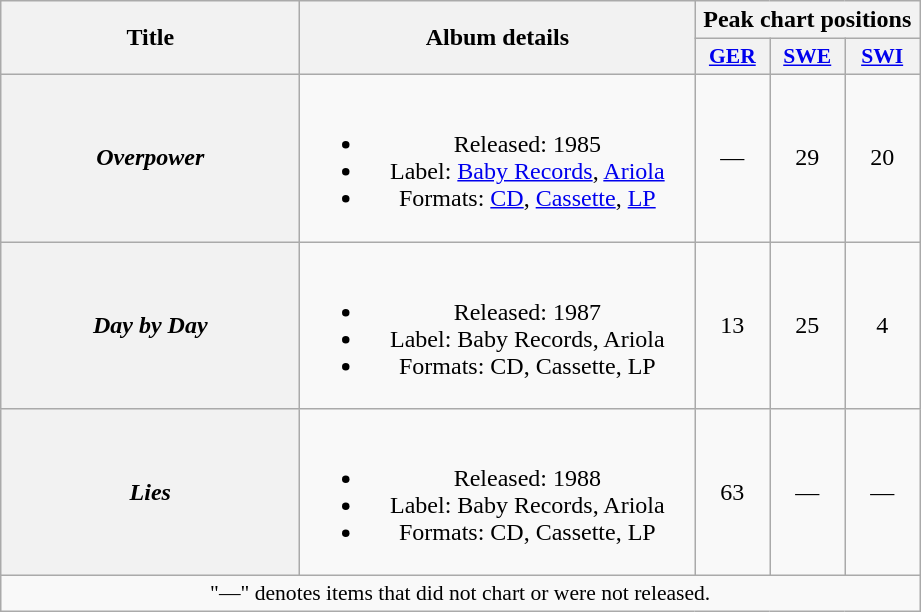<table class="wikitable plainrowheaders" style="text-align:center;">
<tr>
<th scope="col" rowspan="2" style="width:12em;">Title</th>
<th scope="col" rowspan="2" style="width:16em;">Album details</th>
<th scope="col" colspan="3">Peak chart positions</th>
</tr>
<tr>
<th scope="col" style="width:3em;font-size:90%;"><a href='#'>GER</a><br></th>
<th scope="col" style="width:3em;font-size:90%;"><a href='#'>SWE</a><br></th>
<th scope="col" style="width:3em;font-size:90%;"><a href='#'>SWI</a><br></th>
</tr>
<tr>
<th scope="row"><em>Overpower</em></th>
<td><br><ul><li>Released: 1985</li><li>Label: <a href='#'>Baby Records</a>, <a href='#'>Ariola</a></li><li>Formats: <a href='#'>CD</a>, <a href='#'>Cassette</a>, <a href='#'>LP</a></li></ul></td>
<td>—</td>
<td>29</td>
<td>20</td>
</tr>
<tr>
<th scope="row"><em>Day by Day</em></th>
<td><br><ul><li>Released: 1987</li><li>Label: Baby Records, Ariola</li><li>Formats: CD, Cassette, LP</li></ul></td>
<td>13</td>
<td>25</td>
<td>4</td>
</tr>
<tr>
<th scope="row"><em>Lies</em></th>
<td><br><ul><li>Released: 1988</li><li>Label: Baby Records, Ariola</li><li>Formats: CD, Cassette, LP</li></ul></td>
<td>63</td>
<td>—</td>
<td>—</td>
</tr>
<tr>
<td colspan="10" style="text-align:center; font-size:90%;">"—" denotes items that did not chart or were not released.</td>
</tr>
</table>
